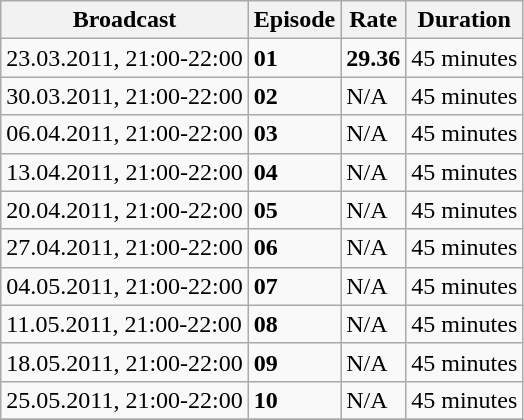<table class="wikitable">
<tr>
<th>Broadcast</th>
<th>Episode</th>
<th>Rate</th>
<th>Duration</th>
</tr>
<tr>
<td>23.03.2011, 21:00-22:00</td>
<td><strong>01</strong></td>
<td><strong>29.36</strong></td>
<td>45 minutes</td>
</tr>
<tr>
<td>30.03.2011, 21:00-22:00</td>
<td><strong>02</strong></td>
<td>N/A</td>
<td>45 minutes</td>
</tr>
<tr>
<td>06.04.2011, 21:00-22:00</td>
<td><strong>03</strong></td>
<td>N/A</td>
<td>45 minutes</td>
</tr>
<tr>
<td>13.04.2011, 21:00-22:00</td>
<td><strong>04</strong></td>
<td>N/A</td>
<td>45 minutes</td>
</tr>
<tr>
<td>20.04.2011, 21:00-22:00</td>
<td><strong>05</strong></td>
<td>N/A</td>
<td>45 minutes</td>
</tr>
<tr>
<td>27.04.2011, 21:00-22:00</td>
<td><strong>06</strong></td>
<td>N/A</td>
<td>45 minutes</td>
</tr>
<tr>
<td>04.05.2011, 21:00-22:00</td>
<td><strong>07</strong></td>
<td>N/A</td>
<td>45 minutes</td>
</tr>
<tr>
<td>11.05.2011, 21:00-22:00</td>
<td><strong>08</strong></td>
<td>N/A</td>
<td>45 minutes</td>
</tr>
<tr>
<td>18.05.2011, 21:00-22:00</td>
<td><strong>09</strong></td>
<td>N/A</td>
<td>45 minutes</td>
</tr>
<tr>
<td>25.05.2011, 21:00-22:00</td>
<td><strong>10</strong></td>
<td>N/A</td>
<td>45 minutes</td>
</tr>
<tr>
</tr>
</table>
